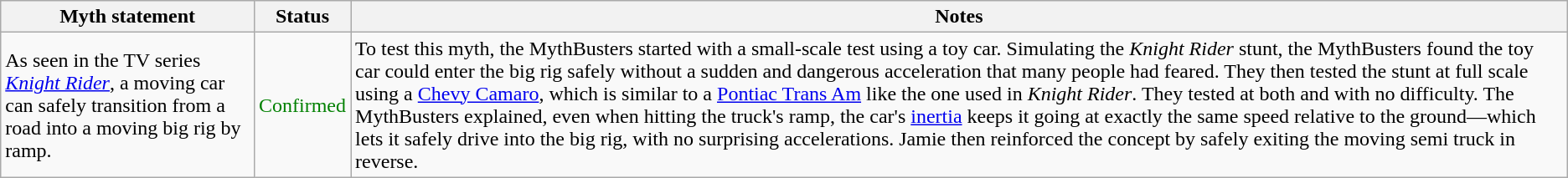<table class="wikitable plainrowheaders">
<tr>
<th>Myth statement</th>
<th>Status</th>
<th>Notes</th>
</tr>
<tr>
<td>As seen in the TV series <em><a href='#'>Knight Rider</a></em>, a moving car can safely transition from a road into a moving big rig by ramp.</td>
<td style="color:green">Confirmed</td>
<td>To test this myth, the MythBusters started with a small-scale test using a toy car. Simulating the <em>Knight Rider</em> stunt, the MythBusters found the toy car could enter the big rig safely without a sudden and dangerous acceleration that many people had feared. They then tested the stunt at full scale using a <a href='#'>Chevy Camaro</a>, which is similar to a <a href='#'>Pontiac Trans Am</a> like the one used in <em>Knight Rider</em>. They tested at both  and  with no difficulty. The MythBusters explained, even when hitting the truck's ramp, the car's <a href='#'>inertia</a> keeps it going at exactly the same speed relative to the ground—which lets it safely drive into the big rig, with no surprising accelerations. Jamie then reinforced the concept by safely exiting the moving semi truck in reverse.</td>
</tr>
</table>
